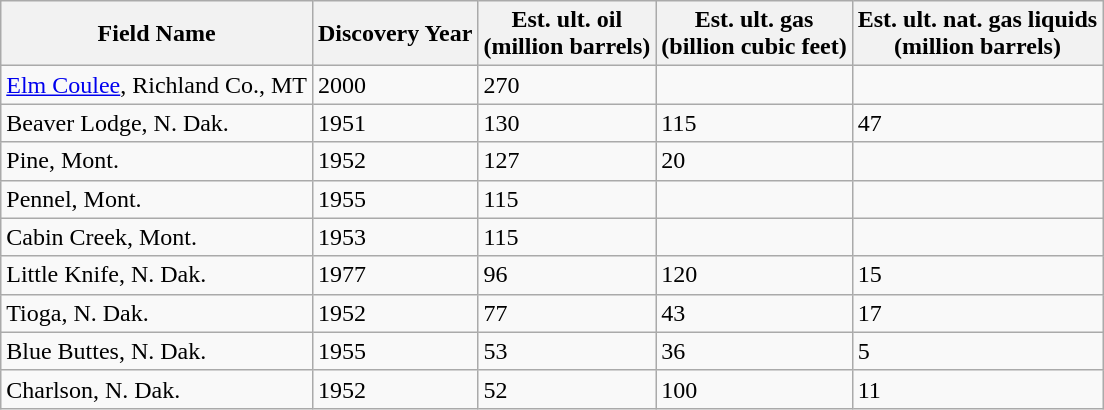<table class="wikitable">
<tr>
<th>Field Name</th>
<th>Discovery Year</th>
<th>Est. ult. oil<br>(million barrels)</th>
<th>Est. ult. gas<br>(billion cubic feet)</th>
<th>Est. ult. nat. gas liquids<br>(million barrels)</th>
</tr>
<tr>
<td><a href='#'>Elm Coulee</a>, Richland Co., MT</td>
<td>2000</td>
<td>270</td>
<td></td>
<td></td>
</tr>
<tr>
<td>Beaver Lodge, N. Dak.</td>
<td>1951</td>
<td>130</td>
<td>115</td>
<td>47</td>
</tr>
<tr>
<td>Pine, Mont.</td>
<td>1952</td>
<td>127</td>
<td>20</td>
<td></td>
</tr>
<tr>
<td>Pennel, Mont.</td>
<td>1955</td>
<td>115</td>
<td></td>
<td></td>
</tr>
<tr>
<td>Cabin Creek, Mont.</td>
<td>1953</td>
<td>115</td>
<td></td>
<td></td>
</tr>
<tr>
<td>Little Knife, N. Dak.</td>
<td>1977</td>
<td>96</td>
<td>120</td>
<td>15</td>
</tr>
<tr>
<td>Tioga, N. Dak.</td>
<td>1952</td>
<td>77</td>
<td>43</td>
<td>17</td>
</tr>
<tr>
<td>Blue Buttes, N. Dak.</td>
<td>1955</td>
<td>53</td>
<td>36</td>
<td>5</td>
</tr>
<tr>
<td>Charlson, N. Dak.</td>
<td>1952</td>
<td>52</td>
<td>100</td>
<td>11</td>
</tr>
</table>
